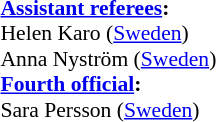<table width=100% style="font-size: 90%">
<tr>
<td><br><strong><a href='#'>Assistant referees</a>:</strong>
<br>Helen Karo (<a href='#'>Sweden</a>)
<br>Anna Nyström (<a href='#'>Sweden</a>)
<br><strong><a href='#'>Fourth official</a>:</strong>
<br>Sara Persson (<a href='#'>Sweden</a>)</td>
</tr>
</table>
